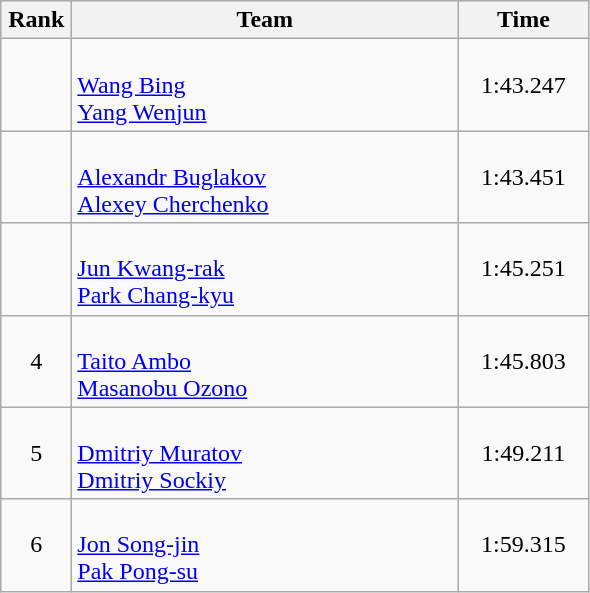<table class=wikitable style="text-align:center">
<tr>
<th width=40>Rank</th>
<th width=250>Team</th>
<th width=80>Time</th>
</tr>
<tr>
<td></td>
<td align=left><br><a href='#'>Wang Bing</a><br><a href='#'>Yang Wenjun</a></td>
<td>1:43.247</td>
</tr>
<tr>
<td></td>
<td align=left><br><a href='#'>Alexandr Buglakov</a><br><a href='#'>Alexey Cherchenko</a></td>
<td>1:43.451</td>
</tr>
<tr>
<td></td>
<td align=left><br><a href='#'>Jun Kwang-rak</a><br><a href='#'>Park Chang-kyu</a></td>
<td>1:45.251</td>
</tr>
<tr>
<td>4</td>
<td align=left><br><a href='#'>Taito Ambo</a><br><a href='#'>Masanobu Ozono</a></td>
<td>1:45.803</td>
</tr>
<tr>
<td>5</td>
<td align=left><br><a href='#'>Dmitriy Muratov</a><br><a href='#'>Dmitriy Sockiy</a></td>
<td>1:49.211</td>
</tr>
<tr>
<td>6</td>
<td align=left><br><a href='#'>Jon Song-jin</a><br><a href='#'>Pak Pong-su</a></td>
<td>1:59.315</td>
</tr>
</table>
